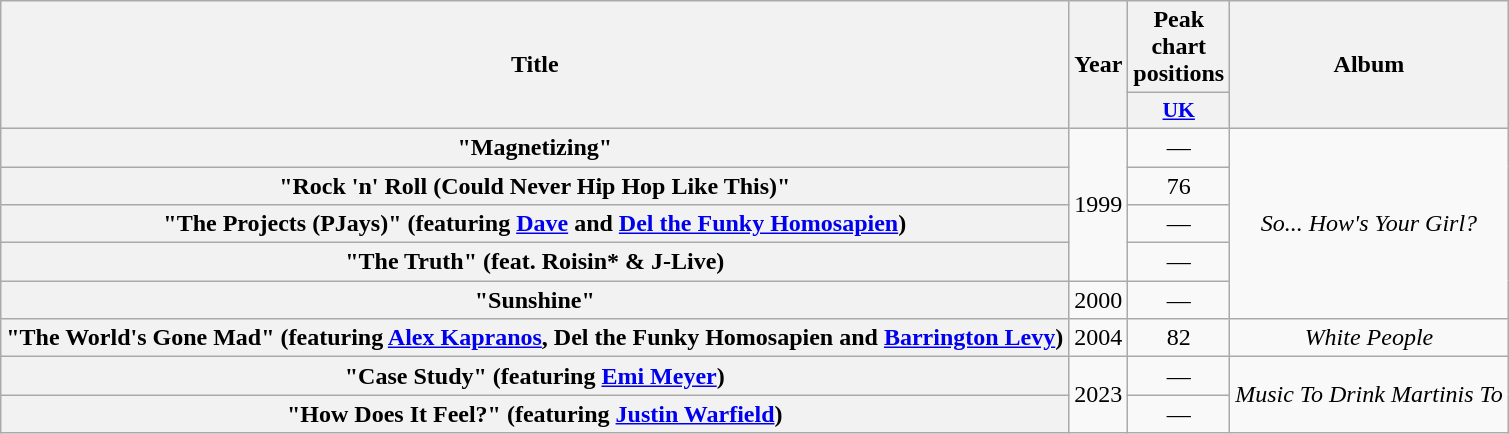<table class="wikitable plainrowheaders" style="text-align:center;">
<tr>
<th scope="col" rowspan="2">Title</th>
<th scope="col" rowspan="2">Year</th>
<th scope="col" colspan="1">Peak chart positions</th>
<th scope="col" rowspan="2">Album</th>
</tr>
<tr>
<th scope="col" style="width:3em;font-size:90%;"><a href='#'>UK</a></th>
</tr>
<tr>
<th scope="row">"Magnetizing"</th>
<td rowspan="4">1999</td>
<td>—</td>
<td rowspan="5"><em>So... How's Your Girl?</em></td>
</tr>
<tr>
<th scope="row">"Rock 'n' Roll (Could Never Hip Hop Like This)"</th>
<td>76</td>
</tr>
<tr>
<th scope="row">"The Projects (PJays)" (featuring <a href='#'>Dave</a> and <a href='#'>Del the Funky Homosapien</a>)</th>
<td>—</td>
</tr>
<tr>
<th scope="row">"The Truth" (feat. Roisin* & J-Live)</th>
<td>—</td>
</tr>
<tr>
<th scope="row">"Sunshine"</th>
<td>2000</td>
<td>—</td>
</tr>
<tr>
<th scope="row">"The World's Gone Mad" (featuring <a href='#'>Alex Kapranos</a>, Del the Funky Homosapien and <a href='#'>Barrington Levy</a>)</th>
<td>2004</td>
<td>82</td>
<td><em>White People</em></td>
</tr>
<tr>
<th scope="row">"Case Study" (featuring <a href='#'>Emi Meyer</a>)</th>
<td rowspan="2">2023</td>
<td>—</td>
<td rowspan="2"><em>Music To Drink Martinis To</em></td>
</tr>
<tr>
<th scope="row">"How Does It Feel?" (featuring <a href='#'>Justin Warfield</a>)</th>
<td>—</td>
</tr>
</table>
